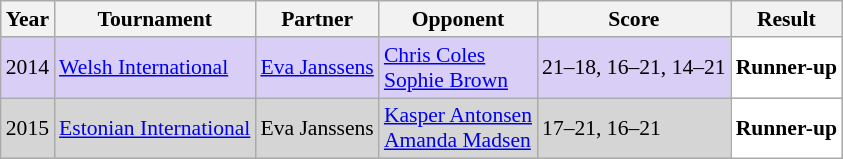<table class="sortable wikitable" style="font-size: 90%;">
<tr>
<th>Year</th>
<th>Tournament</th>
<th>Partner</th>
<th>Opponent</th>
<th>Score</th>
<th>Result</th>
</tr>
<tr style="background:#D8CEF6">
<td align="center">2014</td>
<td align="left"><a href='#'>Welsh International</a></td>
<td align="left"> <a href='#'>Eva Janssens</a></td>
<td align="left"> <a href='#'>Chris Coles</a><br> <a href='#'>Sophie Brown</a></td>
<td align="left">21–18, 16–21, 14–21</td>
<td style="text-align:left; background:white"> <strong>Runner-up</strong></td>
</tr>
<tr style="background:#D5D5D5">
<td align="center">2015</td>
<td align="left"><a href='#'>Estonian International</a></td>
<td align="left"> Eva Janssens</td>
<td align="left"> <a href='#'>Kasper Antonsen</a><br> <a href='#'>Amanda Madsen</a></td>
<td align="left">17–21, 16–21</td>
<td style="text-align:left; background:white"> <strong>Runner-up</strong></td>
</tr>
</table>
